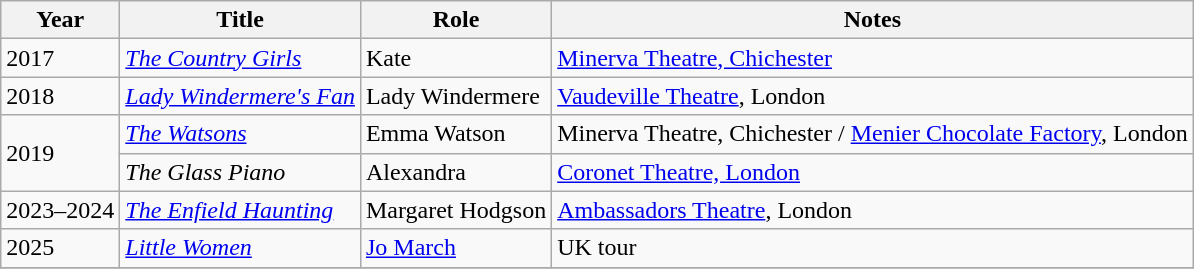<table class="wikitable sortable">
<tr>
<th>Year</th>
<th>Title</th>
<th>Role</th>
<th class="unsortable">Notes</th>
</tr>
<tr>
<td>2017</td>
<td><em><a href='#'>The Country Girls</a></em></td>
<td>Kate</td>
<td><a href='#'>Minerva Theatre, Chichester</a></td>
</tr>
<tr>
<td>2018</td>
<td><em><a href='#'>Lady Windermere's Fan</a></em></td>
<td>Lady Windermere</td>
<td><a href='#'>Vaudeville Theatre</a>, London</td>
</tr>
<tr>
<td rowspan="2">2019</td>
<td><em><a href='#'>The Watsons</a></em></td>
<td>Emma Watson</td>
<td>Minerva Theatre, Chichester / <a href='#'>Menier Chocolate Factory</a>, London</td>
</tr>
<tr>
<td><em>The Glass Piano</em></td>
<td>Alexandra</td>
<td><a href='#'>Coronet Theatre, London</a></td>
</tr>
<tr>
<td>2023–2024</td>
<td><em><a href='#'>The Enfield Haunting</a></em></td>
<td>Margaret Hodgson</td>
<td><a href='#'>Ambassadors Theatre</a>, London</td>
</tr>
<tr>
<td>2025</td>
<td><em><a href='#'>Little Women</a></em></td>
<td><a href='#'>Jo March</a></td>
<td>UK tour</td>
</tr>
<tr>
</tr>
</table>
